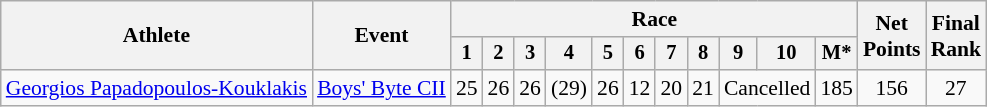<table class="wikitable" style="font-size:90%">
<tr>
<th rowspan="2">Athlete</th>
<th rowspan="2">Event</th>
<th colspan=11>Race</th>
<th rowspan=2>Net<br>Points</th>
<th rowspan=2>Final <br>Rank</th>
</tr>
<tr style="font-size:95%">
<th>1</th>
<th>2</th>
<th>3</th>
<th>4</th>
<th>5</th>
<th>6</th>
<th>7</th>
<th>8</th>
<th>9</th>
<th>10</th>
<th>M*</th>
</tr>
<tr align=center>
<td align=left><a href='#'>Georgios Papadopoulos-Kouklakis</a></td>
<td align=left><a href='#'>Boys' Byte CII</a></td>
<td>25</td>
<td>26</td>
<td>26</td>
<td>(29)</td>
<td>26</td>
<td>12</td>
<td>20</td>
<td>21</td>
<td colspan=2>Cancelled</td>
<td>185</td>
<td>156</td>
<td>27</td>
</tr>
</table>
